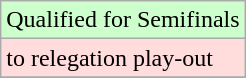<table class="wikitable">
<tr width=10px bgcolor="#ccffcc">
<td>Qualified for Semifinals</td>
</tr>
<tr width=10px bgcolor="#ffdddd">
<td>to relegation play-out</td>
</tr>
<tr>
</tr>
</table>
